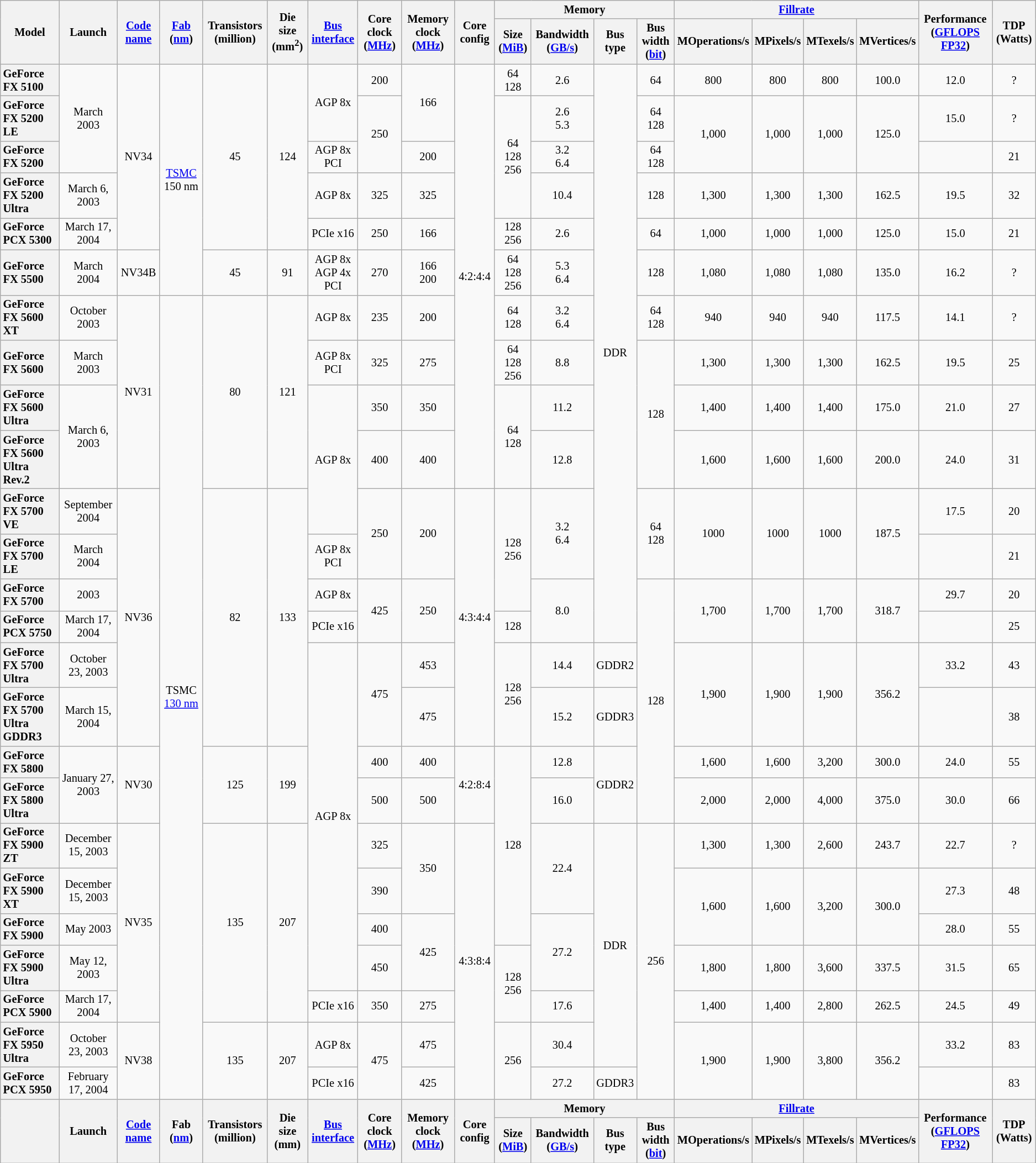<table class="mw-datatable wikitable sortable sort-under" style="font-size:85%; text-align:center;">
<tr>
<th rowspan="2">Model</th>
<th rowspan="2">Launch</th>
<th rowspan="2"><a href='#'>Code name</a></th>
<th rowspan="2"><a href='#'>Fab</a> (<a href='#'>nm</a>)</th>
<th rowspan="2">Transistors (million)</th>
<th rowspan="2">Die size (mm<sup>2</sup>)</th>
<th rowspan="2"><a href='#'>Bus</a> <a href='#'>interface</a></th>
<th rowspan="2">Core clock (<a href='#'>MHz</a>)</th>
<th rowspan="2">Memory clock (<a href='#'>MHz</a>)</th>
<th rowspan="2">Core config</th>
<th colspan="4">Memory</th>
<th colspan="4"><a href='#'>Fillrate</a></th>
<th rowspan="2">Performance (<a href='#'>GFLOPS</a><br><a href='#'>FP32</a>)</th>
<th rowspan="2">TDP (Watts)</th>
</tr>
<tr>
<th>Size (<a href='#'>MiB</a>)</th>
<th>Bandwidth (<a href='#'>GB/s</a>)</th>
<th>Bus type</th>
<th>Bus width (<a href='#'>bit</a>)</th>
<th>MOperations/s</th>
<th>MPixels/s</th>
<th>MTexels/s</th>
<th>MVertices/s</th>
</tr>
<tr>
<th style="text-align:left">GeForce FX 5100</th>
<td rowspan="3">March 2003</td>
<td rowspan="5">NV34</td>
<td rowspan="6"><a href='#'>TSMC</a> 150 nm</td>
<td rowspan="5">45</td>
<td rowspan="5">124</td>
<td rowspan="2">AGP 8x</td>
<td>200</td>
<td rowspan="2">166</td>
<td rowspan="10">4:2:4:4</td>
<td>64 <br> 128</td>
<td>2.6</td>
<td rowspan="14">DDR</td>
<td>64</td>
<td>800</td>
<td>800</td>
<td>800</td>
<td>100.0</td>
<td>12.0</td>
<td>?</td>
</tr>
<tr>
<th style="text-align:left">GeForce FX 5200 LE</th>
<td rowspan="2">250</td>
<td rowspan="3">64<br>128<br>256</td>
<td>2.6<br>5.3</td>
<td>64<br>128</td>
<td rowspan="2">1,000</td>
<td rowspan="2">1,000</td>
<td rowspan="2">1,000</td>
<td rowspan="2">125.0</td>
<td>15.0</td>
<td>?</td>
</tr>
<tr>
<th style="text-align:left">GeForce FX 5200</th>
<td>AGP 8x<br>PCI</td>
<td>200</td>
<td>3.2<br>6.4</td>
<td>64<br>128</td>
<td></td>
<td>21</td>
</tr>
<tr>
<th style="text-align:left">GeForce FX 5200 Ultra</th>
<td>March 6, 2003</td>
<td>AGP 8x</td>
<td>325</td>
<td>325</td>
<td>10.4</td>
<td>128</td>
<td>1,300</td>
<td>1,300</td>
<td>1,300</td>
<td>162.5</td>
<td>19.5</td>
<td>32</td>
</tr>
<tr>
<th style="text-align:left">GeForce PCX 5300</th>
<td>March 17, 2004</td>
<td>PCIe x16</td>
<td>250</td>
<td>166</td>
<td>128<br>256</td>
<td>2.6</td>
<td>64</td>
<td>1,000</td>
<td>1,000</td>
<td>1,000</td>
<td>125.0</td>
<td>15.0</td>
<td>21</td>
</tr>
<tr>
<th style="text-align:left">GeForce FX 5500</th>
<td>March 2004</td>
<td>NV34B</td>
<td>45</td>
<td>91</td>
<td>AGP 8x<br>AGP 4x<br>PCI</td>
<td>270</td>
<td>166<br>200</td>
<td>64<br>128<br>256</td>
<td>5.3<br>6.4</td>
<td>128</td>
<td>1,080</td>
<td>1,080</td>
<td>1,080</td>
<td>135.0</td>
<td>16.2</td>
<td>?</td>
</tr>
<tr>
<th style="text-align:left">GeForce FX 5600 XT</th>
<td>October 2003</td>
<td rowspan="4">NV31</td>
<td rowspan="19">TSMC <a href='#'>130&nbsp;nm</a></td>
<td rowspan="4">80</td>
<td rowspan="4">121</td>
<td>AGP 8x</td>
<td>235</td>
<td>200</td>
<td>64<br>128</td>
<td>3.2<br>6.4</td>
<td>64<br>128</td>
<td>940</td>
<td>940</td>
<td>940</td>
<td>117.5</td>
<td>14.1</td>
<td>?</td>
</tr>
<tr>
<th style="text-align:left">GeForce FX 5600</th>
<td>March 2003</td>
<td>AGP 8x<br>PCI</td>
<td>325</td>
<td>275</td>
<td>64<br>128<br>256</td>
<td>8.8</td>
<td rowspan="3">128</td>
<td>1,300</td>
<td>1,300</td>
<td>1,300</td>
<td>162.5</td>
<td>19.5</td>
<td>25</td>
</tr>
<tr>
<th style="text-align:left">GeForce FX 5600 Ultra</th>
<td rowspan="2">March 6, 2003</td>
<td rowspan="3">AGP 8x</td>
<td>350</td>
<td>350</td>
<td rowspan="2">64<br>128</td>
<td>11.2</td>
<td>1,400</td>
<td>1,400</td>
<td>1,400</td>
<td>175.0</td>
<td>21.0</td>
<td>27</td>
</tr>
<tr>
<th style="text-align:left">GeForce FX 5600 Ultra Rev.2</th>
<td>400</td>
<td>400</td>
<td>12.8</td>
<td>1,600</td>
<td>1,600</td>
<td>1,600</td>
<td>200.0</td>
<td>24.0</td>
<td>31</td>
</tr>
<tr>
<th style="text-align:left">GeForce FX 5700 VE</th>
<td>September 2004</td>
<td rowspan="6">NV36</td>
<td rowspan="6">82</td>
<td rowspan="6">133</td>
<td rowspan="2">250</td>
<td rowspan="2">200</td>
<td rowspan="6">4:3:4:4</td>
<td rowspan="3">128<br>256</td>
<td rowspan="2">3.2<br>6.4</td>
<td rowspan="2">64<br>128</td>
<td rowspan="2">1000</td>
<td rowspan="2">1000</td>
<td rowspan="2">1000</td>
<td rowspan="2">187.5</td>
<td>17.5</td>
<td>20</td>
</tr>
<tr>
<th style="text-align:left">GeForce FX 5700 LE</th>
<td>March 2004</td>
<td>AGP 8x<br>PCI</td>
<td></td>
<td>21</td>
</tr>
<tr>
<th style="text-align:left">GeForce FX 5700</th>
<td>2003</td>
<td>AGP 8x</td>
<td rowspan="2">425</td>
<td rowspan="2">250</td>
<td rowspan="2">8.0</td>
<td rowspan="6">128</td>
<td rowspan="2">1,700</td>
<td rowspan="2">1,700</td>
<td rowspan="2">1,700</td>
<td rowspan="2">318.7</td>
<td>29.7</td>
<td>20</td>
</tr>
<tr>
<th style="text-align:left">GeForce PCX 5750</th>
<td>March 17, 2004</td>
<td>PCIe x16</td>
<td>128</td>
<td></td>
<td>25</td>
</tr>
<tr>
<th style="text-align:left">GeForce FX 5700 Ultra</th>
<td>October 23, 2003</td>
<td rowspan="8">AGP 8x</td>
<td rowspan="2">475</td>
<td>453</td>
<td rowspan="2">128<br>256</td>
<td>14.4</td>
<td>GDDR2</td>
<td rowspan="2">1,900</td>
<td rowspan="2">1,900</td>
<td rowspan="2">1,900</td>
<td rowspan="2">356.2</td>
<td>33.2</td>
<td>43</td>
</tr>
<tr>
<th style="text-align:left">GeForce FX 5700 Ultra GDDR3</th>
<td>March 15, 2004</td>
<td>475</td>
<td>15.2</td>
<td>GDDR3</td>
<td></td>
<td>38</td>
</tr>
<tr>
<th style="text-align:left">GeForce FX 5800</th>
<td rowspan="2">January 27, 2003</td>
<td rowspan="2">NV30</td>
<td rowspan="2">125</td>
<td rowspan="2">199</td>
<td>400</td>
<td>400</td>
<td rowspan="2">4:2:8:4</td>
<td rowspan="5">128</td>
<td>12.8</td>
<td rowspan="2">GDDR2</td>
<td>1,600</td>
<td>1,600</td>
<td>3,200</td>
<td>300.0</td>
<td>24.0</td>
<td>55</td>
</tr>
<tr>
<th style="text-align:left">GeForce FX 5800 Ultra</th>
<td>500</td>
<td>500</td>
<td>16.0</td>
<td>2,000</td>
<td>2,000</td>
<td>4,000</td>
<td>375.0</td>
<td>30.0</td>
<td>66</td>
</tr>
<tr>
<th style="text-align:left">GeForce FX 5900 ZT</th>
<td>December 15, 2003</td>
<td rowspan="5">NV35</td>
<td rowspan="5">135</td>
<td rowspan="5">207</td>
<td>325</td>
<td rowspan="2">350</td>
<td rowspan="7">4:3:8:4</td>
<td rowspan="2">22.4</td>
<td rowspan="6">DDR</td>
<td rowspan="7">256</td>
<td>1,300</td>
<td>1,300</td>
<td>2,600</td>
<td>243.7</td>
<td>22.7</td>
<td>?</td>
</tr>
<tr>
<th style="text-align:left">GeForce FX 5900 XT</th>
<td>December 15, 2003</td>
<td>390</td>
<td rowspan="2">1,600</td>
<td rowspan="2">1,600</td>
<td rowspan="2">3,200</td>
<td rowspan="2">300.0</td>
<td>27.3</td>
<td>48</td>
</tr>
<tr>
<th style="text-align:left">GeForce FX 5900</th>
<td>May 2003</td>
<td>400</td>
<td rowspan="2">425</td>
<td rowspan="2">27.2</td>
<td>28.0</td>
<td>55</td>
</tr>
<tr>
<th style="text-align:left">GeForce FX 5900 Ultra</th>
<td>May 12, 2003</td>
<td>450</td>
<td rowspan="2">128<br>256</td>
<td>1,800</td>
<td>1,800</td>
<td>3,600</td>
<td>337.5</td>
<td>31.5</td>
<td>65</td>
</tr>
<tr>
<th style="text-align:left">GeForce PCX 5900</th>
<td>March 17, 2004</td>
<td>PCIe x16</td>
<td>350</td>
<td>275</td>
<td>17.6</td>
<td>1,400</td>
<td>1,400</td>
<td>2,800</td>
<td>262.5</td>
<td>24.5</td>
<td>49</td>
</tr>
<tr>
<th style="text-align:left">GeForce FX 5950 Ultra</th>
<td>October 23, 2003</td>
<td rowspan="2">NV38</td>
<td rowspan="2">135</td>
<td rowspan="2">207</td>
<td>AGP 8x</td>
<td rowspan="2">475</td>
<td>475</td>
<td rowspan="2">256</td>
<td>30.4</td>
<td rowspan="2">1,900</td>
<td rowspan="2">1,900</td>
<td rowspan="2">3,800</td>
<td rowspan="2">356.2</td>
<td>33.2</td>
<td>83</td>
</tr>
<tr>
<th style="text-align:left">GeForce PCX 5950</th>
<td>February 17, 2004</td>
<td>PCIe x16</td>
<td>425</td>
<td>27.2</td>
<td>GDDR3</td>
<td></td>
<td>83</td>
</tr>
<tr>
<th rowspan="2"></th>
<th rowspan="2">Launch</th>
<th rowspan="2"><a href='#'>Code name</a></th>
<th rowspan="2">Fab (<a href='#'>nm</a>)</th>
<th rowspan="2">Transistors (million)</th>
<th rowspan="2">Die size (mm)</th>
<th rowspan="2"><a href='#'>Bus</a> <a href='#'>interface</a></th>
<th rowspan="2">Core clock (<a href='#'>MHz</a>)</th>
<th rowspan="2">Memory clock (<a href='#'>MHz</a>)</th>
<th rowspan="2">Core config</th>
<th colspan="4">Memory</th>
<th colspan="4"><a href='#'>Fillrate</a></th>
<th rowspan="2">Performance (<a href='#'>GFLOPS</a><br><a href='#'>FP32</a>)</th>
<th rowspan="2">TDP (Watts)</th>
</tr>
<tr>
<th>Size (<a href='#'>MiB</a>)</th>
<th>Bandwidth (<a href='#'>GB/s</a>)</th>
<th>Bus type</th>
<th>Bus width (<a href='#'>bit</a>)</th>
<th>MOperations/s</th>
<th>MPixels/s</th>
<th>MTexels/s</th>
<th>MVertices/s</th>
</tr>
</table>
